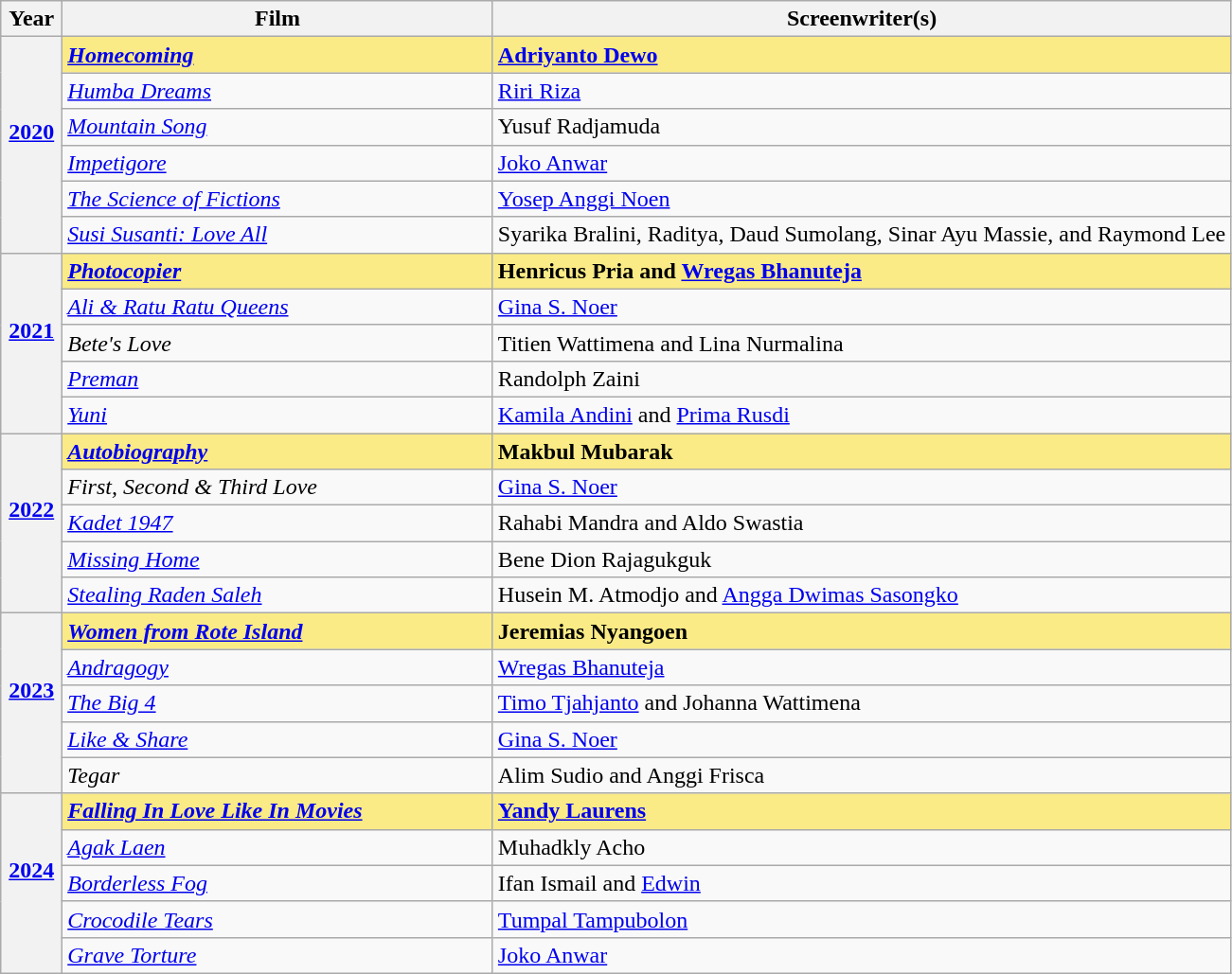<table class="wikitable" rowspan=2 style="text-align: left;" border="2" cellpadding="4">
<tr>
<th scope="col" style="width:5%;">Year</th>
<th scope="col" style="width:35%;">Film</th>
<th scope="col" style="width:60%;">Screenwriter(s)</th>
</tr>
<tr>
<th rowspan="6" style="text-align:center;"><a href='#'>2020</a><br><br></th>
<td scope="row" style="background:#FAEB86;"><strong><em><a href='#'>Homecoming</a></em></strong></td>
<td style="background:#FAEB86;"><strong><a href='#'>Adriyanto Dewo</a> </strong></td>
</tr>
<tr>
<td><em><a href='#'>Humba Dreams</a></em></td>
<td><a href='#'>Riri Riza</a></td>
</tr>
<tr>
<td><em><a href='#'>Mountain Song</a></em></td>
<td>Yusuf Radjamuda</td>
</tr>
<tr>
<td><em><a href='#'>Impetigore</a></em></td>
<td><a href='#'>Joko Anwar</a></td>
</tr>
<tr>
<td><em><a href='#'>The Science of Fictions</a></em></td>
<td><a href='#'>Yosep Anggi Noen</a></td>
</tr>
<tr>
<td><em><a href='#'>Susi Susanti: Love All</a></em></td>
<td>Syarika Bralini, Raditya, Daud Sumolang, Sinar Ayu Massie, and Raymond Lee</td>
</tr>
<tr>
<th style="text-align:center;" rowspan="5"><a href='#'>2021</a><br><br></th>
<td scope="row" style="background:#FAEB86;"><strong><em><a href='#'>Photocopier</a></em></strong></td>
<td style="background:#FAEB86;"><strong>Henricus Pria and <a href='#'>Wregas Bhanuteja</a></strong></td>
</tr>
<tr>
<td><em><a href='#'>Ali & Ratu Ratu Queens</a></em></td>
<td><a href='#'>Gina S. Noer</a></td>
</tr>
<tr>
<td><em>Bete's Love</em></td>
<td>Titien Wattimena and Lina Nurmalina</td>
</tr>
<tr>
<td><em><a href='#'>Preman</a></em></td>
<td>Randolph Zaini</td>
</tr>
<tr>
<td><em><a href='#'>Yuni</a></em></td>
<td><a href='#'>Kamila Andini</a> and <a href='#'>Prima Rusdi</a></td>
</tr>
<tr>
<th style="text-align:center;" rowspan="5"><a href='#'>2022</a><br><br></th>
<td scope="row" style="background:#FAEB86;"><strong><em><a href='#'>Autobiography</a></em></strong></td>
<td style="background:#FAEB86;"><strong>Makbul Mubarak</strong></td>
</tr>
<tr>
<td><em>First, Second & Third Love</em></td>
<td><a href='#'>Gina S. Noer</a></td>
</tr>
<tr>
<td><em><a href='#'>Kadet 1947</a></em></td>
<td>Rahabi Mandra and Aldo Swastia</td>
</tr>
<tr>
<td><em><a href='#'>Missing Home</a></em></td>
<td>Bene Dion Rajagukguk</td>
</tr>
<tr>
<td><em><a href='#'>Stealing Raden Saleh</a></em></td>
<td>Husein M. Atmodjo and <a href='#'>Angga Dwimas Sasongko</a></td>
</tr>
<tr>
<th style="text-align:center;" rowspan="5"><a href='#'>2023</a><br><br></th>
<td scope="row" style="background:#FAEB86;"><strong><em><a href='#'>Women from Rote Island</a></em></strong></td>
<td style="background:#FAEB86;"><strong>Jeremias Nyangoen</strong></td>
</tr>
<tr>
<td><em><a href='#'>Andragogy</a></em></td>
<td><a href='#'>Wregas Bhanuteja</a></td>
</tr>
<tr>
<td><em><a href='#'>The Big 4</a></em></td>
<td><a href='#'>Timo Tjahjanto</a> and Johanna Wattimena</td>
</tr>
<tr>
<td><em><a href='#'>Like & Share</a></em></td>
<td><a href='#'>Gina S. Noer</a></td>
</tr>
<tr>
<td><em>Tegar</em></td>
<td>Alim Sudio and Anggi Frisca</td>
</tr>
<tr>
<th style="text-align:center;" rowspan="5"><a href='#'>2024</a><br><br></th>
<td scope="row" style="background:#FAEB86;"><strong><em><a href='#'>Falling In Love Like In Movies</a></em></strong></td>
<td style="background:#FAEB86;"><strong><a href='#'>Yandy Laurens</a></strong></td>
</tr>
<tr>
<td><em><a href='#'>Agak Laen</a></em></td>
<td>Muhadkly Acho</td>
</tr>
<tr>
<td><em><a href='#'>Borderless Fog</a></em></td>
<td>Ifan Ismail and <a href='#'>Edwin</a></td>
</tr>
<tr>
<td><em><a href='#'>Crocodile Tears</a></em></td>
<td><a href='#'>Tumpal Tampubolon</a></td>
</tr>
<tr>
<td><em><a href='#'>Grave Torture</a></em></td>
<td><a href='#'>Joko Anwar</a></td>
</tr>
</table>
